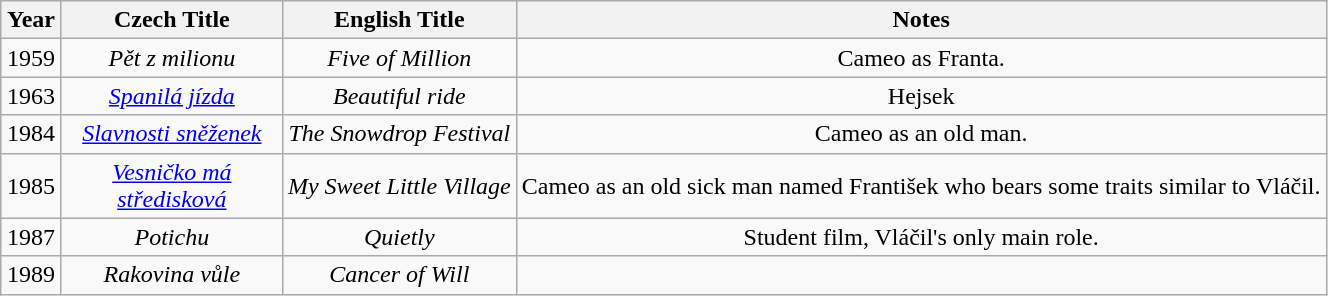<table class="wikitable sortable" style="text-align:center">
<tr>
<th width="33">Year</th>
<th width=140>Czech Title</th>
<th>English Title</th>
<th>Notes</th>
</tr>
<tr>
<td>1959</td>
<td><em>Pět z milionu</em></td>
<td><em>Five of Million</em></td>
<td>Cameo as Franta.</td>
</tr>
<tr>
<td>1963</td>
<td><em><a href='#'>Spanilá jízda</a></em></td>
<td><em>Beautiful ride</em></td>
<td>Hejsek</td>
</tr>
<tr>
<td>1984</td>
<td><em><a href='#'>Slavnosti sněženek</a></em></td>
<td><em>The Snowdrop Festival</em></td>
<td>Cameo as an old man.</td>
</tr>
<tr>
<td>1985</td>
<td><em><a href='#'>Vesničko má středisková</a></em></td>
<td><em>My Sweet Little Village</em></td>
<td>Cameo as an old sick man named František who bears some traits similar to Vláčil.</td>
</tr>
<tr>
<td>1987</td>
<td><em>Potichu</em></td>
<td><em>Quietly</em></td>
<td>Student film, Vláčil's only main role.</td>
</tr>
<tr>
<td>1989</td>
<td><em>Rakovina vůle</em></td>
<td><em>Cancer of Will</em></td>
<td></td>
</tr>
</table>
